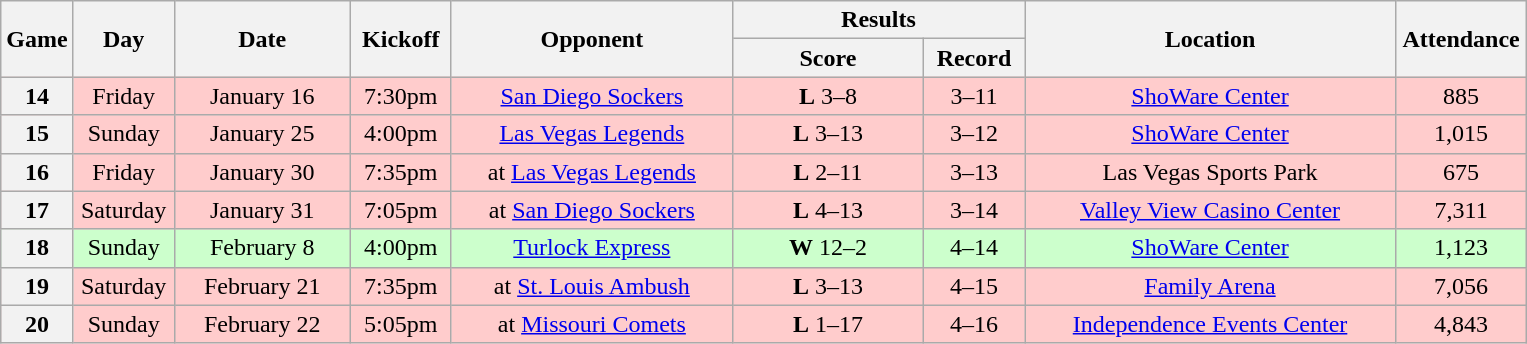<table class="wikitable">
<tr>
<th rowspan="2" width="40">Game</th>
<th rowspan="2" width="60">Day</th>
<th rowspan="2" width="110">Date</th>
<th rowspan="2" width="60">Kickoff</th>
<th rowspan="2" width="180">Opponent</th>
<th colspan="2" width="180">Results</th>
<th rowspan="2" width="240">Location</th>
<th rowspan="2" width="80">Attendance</th>
</tr>
<tr>
<th width="120">Score</th>
<th width="60">Record</th>
</tr>
<tr align="center" bgcolor="#FFCCCC">
<th>14</th>
<td>Friday</td>
<td>January 16</td>
<td>7:30pm</td>
<td><a href='#'>San Diego Sockers</a></td>
<td><strong>L</strong> 3–8</td>
<td>3–11</td>
<td><a href='#'>ShoWare Center</a></td>
<td>885</td>
</tr>
<tr align="center" bgcolor="#FFCCCC">
<th>15</th>
<td>Sunday</td>
<td>January 25</td>
<td>4:00pm</td>
<td><a href='#'>Las Vegas Legends</a></td>
<td><strong>L</strong> 3–13</td>
<td>3–12</td>
<td><a href='#'>ShoWare Center</a></td>
<td>1,015</td>
</tr>
<tr align="center" bgcolor="#FFCCCC">
<th>16</th>
<td>Friday</td>
<td>January 30</td>
<td>7:35pm</td>
<td>at <a href='#'>Las Vegas Legends</a></td>
<td><strong>L</strong> 2–11</td>
<td>3–13</td>
<td>Las Vegas Sports Park</td>
<td>675</td>
</tr>
<tr align="center" bgcolor="#FFCCCC">
<th>17</th>
<td>Saturday</td>
<td>January 31</td>
<td>7:05pm</td>
<td>at <a href='#'>San Diego Sockers</a></td>
<td><strong>L</strong> 4–13</td>
<td>3–14</td>
<td><a href='#'>Valley View Casino Center</a></td>
<td>7,311</td>
</tr>
<tr align="center" bgcolor="#CCFFCC">
<th>18</th>
<td>Sunday</td>
<td>February 8</td>
<td>4:00pm</td>
<td><a href='#'>Turlock Express</a></td>
<td><strong>W</strong> 12–2</td>
<td>4–14</td>
<td><a href='#'>ShoWare Center</a></td>
<td>1,123</td>
</tr>
<tr align="center" bgcolor="#FFCCCC">
<th>19</th>
<td>Saturday</td>
<td>February 21</td>
<td>7:35pm</td>
<td>at <a href='#'>St. Louis Ambush</a></td>
<td><strong>L</strong> 3–13</td>
<td>4–15</td>
<td><a href='#'>Family Arena</a></td>
<td>7,056</td>
</tr>
<tr align="center" bgcolor="#FFCCCC">
<th>20</th>
<td>Sunday</td>
<td>February 22</td>
<td>5:05pm</td>
<td>at <a href='#'>Missouri Comets</a></td>
<td><strong>L</strong> 1–17</td>
<td>4–16</td>
<td><a href='#'>Independence Events Center</a></td>
<td>4,843</td>
</tr>
</table>
